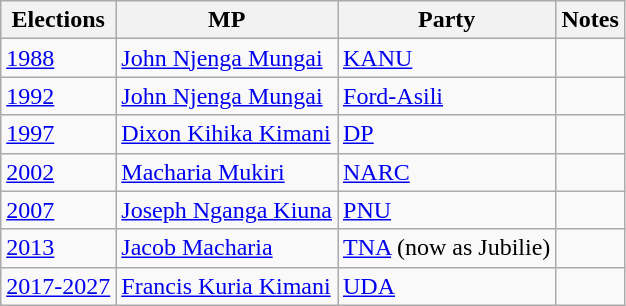<table class="wikitable">
<tr>
<th>Elections</th>
<th>MP </th>
<th>Party</th>
<th>Notes</th>
</tr>
<tr>
<td><a href='#'>1988</a></td>
<td><a href='#'>John Njenga Mungai</a></td>
<td><a href='#'>KANU</a></td>
<td></td>
</tr>
<tr>
<td><a href='#'>1992</a></td>
<td><a href='#'>John Njenga Mungai</a></td>
<td><a href='#'>Ford-Asili</a></td>
<td></td>
</tr>
<tr>
<td><a href='#'>1997</a></td>
<td><a href='#'>Dixon Kihika Kimani</a></td>
<td><a href='#'>DP</a></td>
<td></td>
</tr>
<tr>
<td><a href='#'>2002</a></td>
<td><a href='#'>Macharia Mukiri</a></td>
<td><a href='#'>NARC</a></td>
<td></td>
</tr>
<tr>
<td><a href='#'>2007</a></td>
<td><a href='#'>Joseph Nganga Kiuna</a></td>
<td><a href='#'>PNU</a></td>
<td></td>
</tr>
<tr>
<td><a href='#'>2013</a></td>
<td><a href='#'>Jacob Macharia</a></td>
<td><a href='#'>TNA</a> (now as Jubilie)</td>
<td></td>
</tr>
<tr>
<td><a href='#'>2017-2027</a></td>
<td><a href='#'>Francis Kuria Kimani</a></td>
<td><a href='#'>UDA</a></td>
<td></td>
</tr>
</table>
